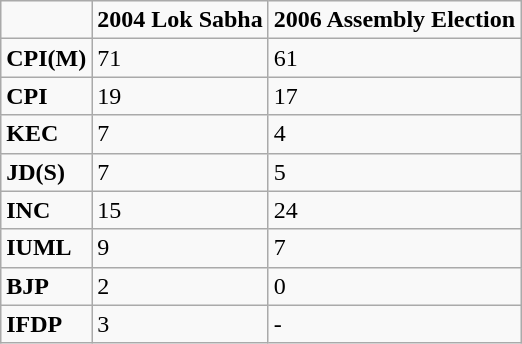<table class="wikitable">
<tr>
<td></td>
<td><strong>2004 Lok Sabha</strong></td>
<td><strong>2006 Assembly Election</strong></td>
</tr>
<tr>
<td><strong>CPI(M)</strong></td>
<td>71</td>
<td>61</td>
</tr>
<tr>
<td><strong>CPI</strong></td>
<td>19</td>
<td>17</td>
</tr>
<tr>
<td><strong>KEC</strong></td>
<td>7</td>
<td>4</td>
</tr>
<tr>
<td><strong>JD(S)</strong></td>
<td>7</td>
<td>5</td>
</tr>
<tr>
<td><strong>INC</strong></td>
<td>15</td>
<td>24</td>
</tr>
<tr>
<td><strong>IUML</strong></td>
<td>9</td>
<td>7</td>
</tr>
<tr>
<td><strong>BJP</strong></td>
<td>2</td>
<td>0</td>
</tr>
<tr>
<td><strong>IFDP</strong></td>
<td>3</td>
<td>-</td>
</tr>
</table>
